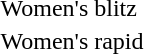<table>
<tr>
<td>Women's blitz </td>
<td></td>
<td></td>
<td></td>
</tr>
<tr>
<td>Women's rapid</td>
<td></td>
<td></td>
<td></td>
</tr>
</table>
